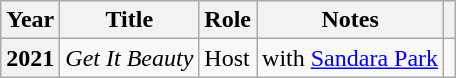<table class="wikitable plainrowheaders">
<tr>
<th scope="col">Year</th>
<th scope="col">Title</th>
<th scope="col">Role</th>
<th scope="col">Notes</th>
<th scope="col" class="unsortable"></th>
</tr>
<tr>
<th scope="row">2021</th>
<td><em>Get It Beauty</em></td>
<td>Host</td>
<td>with <a href='#'>Sandara Park</a></td>
<td style="text-align:center"></td>
</tr>
</table>
